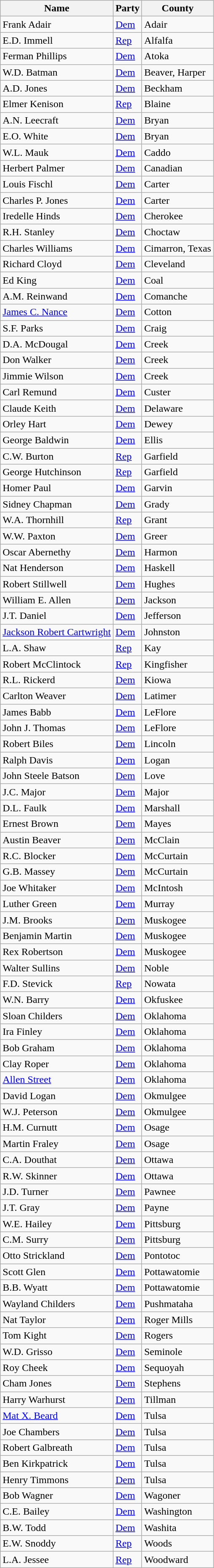<table class="wikitable sortable">
<tr>
<th>Name</th>
<th>Party</th>
<th>County</th>
</tr>
<tr>
<td>Frank Adair</td>
<td><a href='#'>Dem</a></td>
<td>Adair</td>
</tr>
<tr>
<td>E.D. Immell</td>
<td><a href='#'>Rep</a></td>
<td>Alfalfa</td>
</tr>
<tr>
<td>Ferman Phillips</td>
<td><a href='#'>Dem</a></td>
<td>Atoka</td>
</tr>
<tr>
<td>W.D. Batman</td>
<td><a href='#'>Dem</a></td>
<td>Beaver, Harper</td>
</tr>
<tr>
<td>A.D. Jones</td>
<td><a href='#'>Dem</a></td>
<td>Beckham</td>
</tr>
<tr>
<td>Elmer Kenison</td>
<td><a href='#'>Rep</a></td>
<td>Blaine</td>
</tr>
<tr>
<td>A.N. Leecraft</td>
<td><a href='#'>Dem</a></td>
<td>Bryan</td>
</tr>
<tr>
<td>E.O. White</td>
<td><a href='#'>Dem</a></td>
<td>Bryan</td>
</tr>
<tr>
<td>W.L. Mauk</td>
<td><a href='#'>Dem</a></td>
<td>Caddo</td>
</tr>
<tr>
<td>Herbert Palmer</td>
<td><a href='#'>Dem</a></td>
<td>Canadian</td>
</tr>
<tr>
<td>Louis Fischl</td>
<td><a href='#'>Dem</a></td>
<td>Carter</td>
</tr>
<tr>
<td>Charles P. Jones</td>
<td><a href='#'>Dem</a></td>
<td>Carter</td>
</tr>
<tr>
<td>Iredelle Hinds</td>
<td><a href='#'>Dem</a></td>
<td>Cherokee</td>
</tr>
<tr>
<td>R.H. Stanley</td>
<td><a href='#'>Dem</a></td>
<td>Choctaw</td>
</tr>
<tr>
<td>Charles Williams</td>
<td><a href='#'>Dem</a></td>
<td>Cimarron, Texas</td>
</tr>
<tr>
<td>Richard Cloyd</td>
<td><a href='#'>Dem</a></td>
<td>Cleveland</td>
</tr>
<tr>
<td>Ed King</td>
<td><a href='#'>Dem</a></td>
<td>Coal</td>
</tr>
<tr>
<td>A.M. Reinwand</td>
<td><a href='#'>Dem</a></td>
<td>Comanche</td>
</tr>
<tr>
<td><a href='#'>James C. Nance</a></td>
<td><a href='#'>Dem</a></td>
<td>Cotton</td>
</tr>
<tr>
<td>S.F. Parks</td>
<td><a href='#'>Dem</a></td>
<td>Craig</td>
</tr>
<tr>
<td>D.A. McDougal</td>
<td><a href='#'>Dem</a></td>
<td>Creek</td>
</tr>
<tr>
<td>Don Walker</td>
<td><a href='#'>Dem</a></td>
<td>Creek</td>
</tr>
<tr>
<td>Jimmie Wilson</td>
<td><a href='#'>Dem</a></td>
<td>Creek</td>
</tr>
<tr>
<td>Carl Remund</td>
<td><a href='#'>Dem</a></td>
<td>Custer</td>
</tr>
<tr>
<td>Claude Keith</td>
<td><a href='#'>Dem</a></td>
<td>Delaware</td>
</tr>
<tr>
<td>Orley Hart</td>
<td><a href='#'>Dem</a></td>
<td>Dewey</td>
</tr>
<tr>
<td>George Baldwin</td>
<td><a href='#'>Dem</a></td>
<td>Ellis</td>
</tr>
<tr>
<td>C.W. Burton</td>
<td><a href='#'>Rep</a></td>
<td>Garfield</td>
</tr>
<tr>
<td>George Hutchinson</td>
<td><a href='#'>Rep</a></td>
<td>Garfield</td>
</tr>
<tr>
<td>Homer Paul</td>
<td><a href='#'>Dem</a></td>
<td>Garvin</td>
</tr>
<tr>
<td>Sidney Chapman</td>
<td><a href='#'>Dem</a></td>
<td>Grady</td>
</tr>
<tr>
<td>W.A. Thornhill</td>
<td><a href='#'>Rep</a></td>
<td>Grant</td>
</tr>
<tr>
<td>W.W. Paxton</td>
<td><a href='#'>Dem</a></td>
<td>Greer</td>
</tr>
<tr>
<td>Oscar Abernethy</td>
<td><a href='#'>Dem</a></td>
<td>Harmon</td>
</tr>
<tr>
<td>Nat Henderson</td>
<td><a href='#'>Dem</a></td>
<td>Haskell</td>
</tr>
<tr>
<td>Robert Stillwell</td>
<td><a href='#'>Dem</a></td>
<td>Hughes</td>
</tr>
<tr>
<td>William E. Allen</td>
<td><a href='#'>Dem</a></td>
<td>Jackson</td>
</tr>
<tr>
<td>J.T. Daniel</td>
<td><a href='#'>Dem</a></td>
<td>Jefferson</td>
</tr>
<tr>
<td><a href='#'>Jackson Robert Cartwright</a></td>
<td><a href='#'>Dem</a></td>
<td>Johnston</td>
</tr>
<tr>
<td>L.A. Shaw</td>
<td><a href='#'>Rep</a></td>
<td>Kay</td>
</tr>
<tr>
<td>Robert McClintock</td>
<td><a href='#'>Rep</a></td>
<td>Kingfisher</td>
</tr>
<tr>
<td>R.L. Rickerd</td>
<td><a href='#'>Dem</a></td>
<td>Kiowa</td>
</tr>
<tr>
<td>Carlton Weaver</td>
<td><a href='#'>Dem</a></td>
<td>Latimer</td>
</tr>
<tr>
<td>James Babb</td>
<td><a href='#'>Dem</a></td>
<td>LeFlore</td>
</tr>
<tr>
<td>John J. Thomas</td>
<td><a href='#'>Dem</a></td>
<td>LeFlore</td>
</tr>
<tr>
<td>Robert Biles</td>
<td><a href='#'>Dem</a></td>
<td>Lincoln</td>
</tr>
<tr>
<td>Ralph Davis</td>
<td><a href='#'>Dem</a></td>
<td>Logan</td>
</tr>
<tr>
<td>John Steele Batson</td>
<td><a href='#'>Dem</a></td>
<td>Love</td>
</tr>
<tr>
<td>J.C. Major</td>
<td><a href='#'>Dem</a></td>
<td>Major</td>
</tr>
<tr>
<td>D.L. Faulk</td>
<td><a href='#'>Dem</a></td>
<td>Marshall</td>
</tr>
<tr>
<td>Ernest Brown</td>
<td><a href='#'>Dem</a></td>
<td>Mayes</td>
</tr>
<tr>
<td>Austin Beaver</td>
<td><a href='#'>Dem</a></td>
<td>McClain</td>
</tr>
<tr>
<td>R.C. Blocker</td>
<td><a href='#'>Dem</a></td>
<td>McCurtain</td>
</tr>
<tr>
<td>G.B. Massey</td>
<td><a href='#'>Dem</a></td>
<td>McCurtain</td>
</tr>
<tr>
<td>Joe Whitaker</td>
<td><a href='#'>Dem</a></td>
<td>McIntosh</td>
</tr>
<tr>
<td>Luther Green</td>
<td><a href='#'>Dem</a></td>
<td>Murray</td>
</tr>
<tr>
<td>J.M. Brooks</td>
<td><a href='#'>Dem</a></td>
<td>Muskogee</td>
</tr>
<tr>
<td>Benjamin Martin</td>
<td><a href='#'>Dem</a></td>
<td>Muskogee</td>
</tr>
<tr>
<td>Rex Robertson</td>
<td><a href='#'>Dem</a></td>
<td>Muskogee</td>
</tr>
<tr>
<td>Walter Sullins</td>
<td><a href='#'>Dem</a></td>
<td>Noble</td>
</tr>
<tr>
<td>F.D. Stevick</td>
<td><a href='#'>Rep</a></td>
<td>Nowata</td>
</tr>
<tr>
<td>W.N. Barry</td>
<td><a href='#'>Dem</a></td>
<td>Okfuskee</td>
</tr>
<tr>
<td>Sloan Childers</td>
<td><a href='#'>Dem</a></td>
<td>Oklahoma</td>
</tr>
<tr>
<td>Ira Finley</td>
<td><a href='#'>Dem</a></td>
<td>Oklahoma</td>
</tr>
<tr>
<td>Bob Graham</td>
<td><a href='#'>Dem</a></td>
<td>Oklahoma</td>
</tr>
<tr>
<td>Clay Roper</td>
<td><a href='#'>Dem</a></td>
<td>Oklahoma</td>
</tr>
<tr>
<td><a href='#'>Allen Street</a></td>
<td><a href='#'>Dem</a></td>
<td>Oklahoma</td>
</tr>
<tr>
<td>David Logan</td>
<td><a href='#'>Dem</a></td>
<td>Okmulgee</td>
</tr>
<tr>
<td>W.J. Peterson</td>
<td><a href='#'>Dem</a></td>
<td>Okmulgee</td>
</tr>
<tr>
<td>H.M. Curnutt</td>
<td><a href='#'>Dem</a></td>
<td>Osage</td>
</tr>
<tr>
<td>Martin Fraley</td>
<td><a href='#'>Dem</a></td>
<td>Osage</td>
</tr>
<tr>
<td>C.A. Douthat</td>
<td><a href='#'>Dem</a></td>
<td>Ottawa</td>
</tr>
<tr>
<td>R.W. Skinner</td>
<td><a href='#'>Dem</a></td>
<td>Ottawa</td>
</tr>
<tr>
<td>J.D. Turner</td>
<td><a href='#'>Dem</a></td>
<td>Pawnee</td>
</tr>
<tr>
<td>J.T. Gray</td>
<td><a href='#'>Dem</a></td>
<td>Payne</td>
</tr>
<tr>
<td>W.E. Hailey</td>
<td><a href='#'>Dem</a></td>
<td>Pittsburg</td>
</tr>
<tr>
<td>C.M. Surry</td>
<td><a href='#'>Dem</a></td>
<td>Pittsburg</td>
</tr>
<tr>
<td>Otto Strickland</td>
<td><a href='#'>Dem</a></td>
<td>Pontotoc</td>
</tr>
<tr>
<td>Scott Glen</td>
<td><a href='#'>Dem</a></td>
<td>Pottawatomie</td>
</tr>
<tr>
<td>B.B. Wyatt</td>
<td><a href='#'>Dem</a></td>
<td>Pottawatomie</td>
</tr>
<tr>
<td>Wayland Childers</td>
<td><a href='#'>Dem</a></td>
<td>Pushmataha</td>
</tr>
<tr>
<td>Nat Taylor</td>
<td><a href='#'>Dem</a></td>
<td>Roger Mills</td>
</tr>
<tr>
<td>Tom Kight</td>
<td><a href='#'>Dem</a></td>
<td>Rogers</td>
</tr>
<tr>
<td>W.D. Grisso</td>
<td><a href='#'>Dem</a></td>
<td>Seminole</td>
</tr>
<tr>
<td>Roy Cheek</td>
<td><a href='#'>Dem</a></td>
<td>Sequoyah</td>
</tr>
<tr>
<td>Cham Jones</td>
<td><a href='#'>Dem</a></td>
<td>Stephens</td>
</tr>
<tr>
<td>Harry Warhurst</td>
<td><a href='#'>Dem</a></td>
<td>Tillman</td>
</tr>
<tr>
<td><a href='#'>Mat X. Beard</a></td>
<td><a href='#'>Dem</a></td>
<td>Tulsa</td>
</tr>
<tr>
<td>Joe Chambers</td>
<td><a href='#'>Dem</a></td>
<td>Tulsa</td>
</tr>
<tr>
<td>Robert Galbreath</td>
<td><a href='#'>Dem</a></td>
<td>Tulsa</td>
</tr>
<tr>
<td>Ben Kirkpatrick</td>
<td><a href='#'>Dem</a></td>
<td>Tulsa</td>
</tr>
<tr>
<td>Henry Timmons</td>
<td><a href='#'>Dem</a></td>
<td>Tulsa</td>
</tr>
<tr>
<td>Bob Wagner</td>
<td><a href='#'>Dem</a></td>
<td>Wagoner</td>
</tr>
<tr>
<td>C.E. Bailey</td>
<td><a href='#'>Dem</a></td>
<td>Washington</td>
</tr>
<tr>
<td>B.W. Todd</td>
<td><a href='#'>Dem</a></td>
<td>Washita</td>
</tr>
<tr>
<td>E.W. Snoddy</td>
<td><a href='#'>Rep</a></td>
<td>Woods</td>
</tr>
<tr>
<td>L.A. Jessee</td>
<td><a href='#'>Rep</a></td>
<td>Woodward</td>
</tr>
</table>
